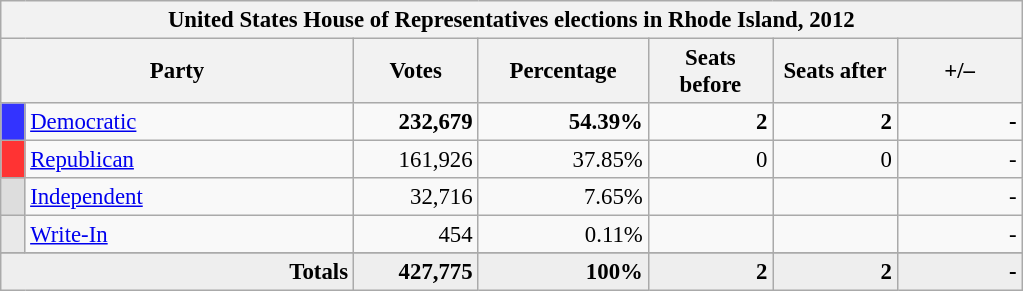<table class="wikitable" style="font-size: 95%;">
<tr>
<th colspan="7">United States House of Representatives elections in Rhode Island, 2012 </th>
</tr>
<tr>
<th colspan=2 style="width: 15em">Party</th>
<th style="width: 5em">Votes</th>
<th style="width: 7em">Percentage</th>
<th style="width: 5em">Seats before</th>
<th style="width: 5em">Seats after</th>
<th style="width: 5em">+/–</th>
</tr>
<tr>
<th style="background-color:#3333FF; width: 3px"></th>
<td style="width: 130px"><a href='#'>Democratic</a></td>
<td align="right"><strong>232,679</strong></td>
<td align="right"><strong>54.39%</strong></td>
<td align="right"><strong>2</strong></td>
<td align="right"><strong>2</strong></td>
<td align="right"><strong>-</strong></td>
</tr>
<tr>
<th style="background-color:#FF3333; width: 3px"></th>
<td style="width: 130px"><a href='#'>Republican</a></td>
<td align="right">161,926</td>
<td align="right">37.85%</td>
<td align="right">0</td>
<td align="right">0</td>
<td align="right">-</td>
</tr>
<tr>
<th style="background-color:#DDDDDD; width: 3px"></th>
<td style="width: 130px"><a href='#'>Independent</a></td>
<td align="right">32,716</td>
<td align="right">7.65%</td>
<td align="right"></td>
<td align="right"></td>
<td align="right">-</td>
</tr>
<tr>
<th style="background-color:#E9E9E9; width: 3px"></th>
<td style="width: 130px"><a href='#'>Write-In</a></td>
<td align="right">454</td>
<td align="right">0.11%</td>
<td align="right"></td>
<td align="right"></td>
<td align="right">-</td>
</tr>
<tr>
</tr>
<tr bgcolor="#EEEEEE">
<td colspan="2" align="right"><strong>Totals</strong></td>
<td align="right"><strong>427,775</strong></td>
<td align="right"><strong>100%</strong></td>
<td align="right"><strong>2</strong></td>
<td align="right"><strong>2</strong></td>
<td align="right"><strong>-</strong></td>
</tr>
</table>
